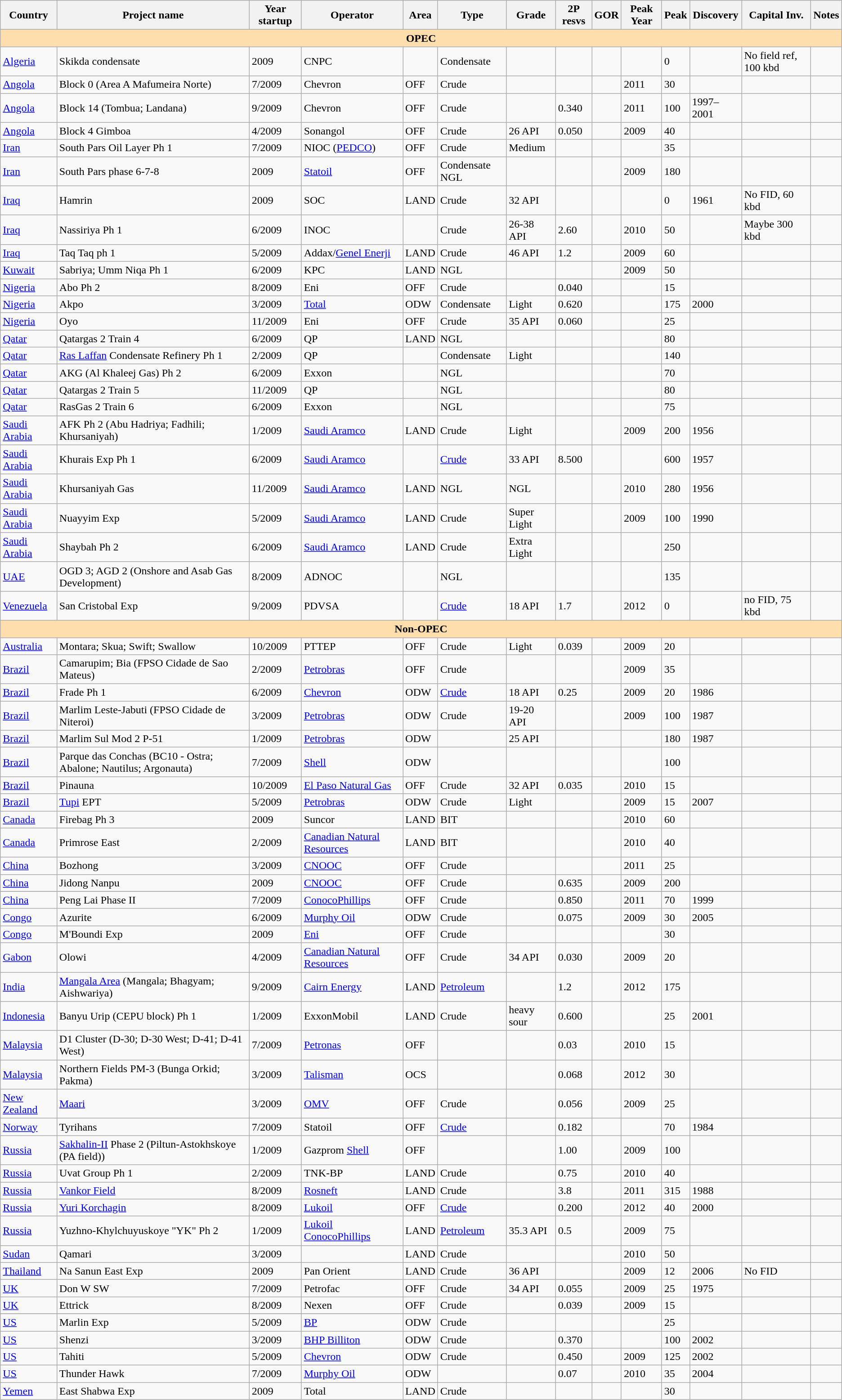<table class="wikitable">
<tr>
<th>Country</th>
<th>Project name</th>
<th>Year startup</th>
<th>Operator</th>
<th>Area</th>
<th>Type</th>
<th>Grade</th>
<th>2P resvs</th>
<th>GOR</th>
<th>Peak Year</th>
<th>Peak</th>
<th>Discovery</th>
<th>Capital Inv.</th>
<th>Notes</th>
</tr>
<tr --->
<td align="center" colspan="14" style="background:#ffdead;border-top:1px; border-right:1px; border-bottom:2px; border-left:1px;"><strong>OPEC</strong></td>
</tr>
<tr --->
<td><a href='#'>Algeria</a></td>
<td>Skikda condensate</td>
<td>2009</td>
<td>CNPC</td>
<td></td>
<td>Condensate</td>
<td></td>
<td></td>
<td></td>
<td></td>
<td>0</td>
<td></td>
<td>No field ref, 100 kbd</td>
<td></td>
</tr>
<tr --->
<td><a href='#'>Angola</a></td>
<td>Block 0 (Area A Mafumeira Norte)</td>
<td>7/2009</td>
<td>Chevron</td>
<td>OFF</td>
<td>Crude</td>
<td></td>
<td></td>
<td></td>
<td>2011</td>
<td>30</td>
<td></td>
<td></td>
<td></td>
</tr>
<tr --->
<td><a href='#'>Angola</a></td>
<td>Block 14 (Tombua; Landana)</td>
<td>9/2009</td>
<td>Chevron</td>
<td>OFF</td>
<td>Crude</td>
<td></td>
<td>0.340</td>
<td></td>
<td>2011</td>
<td>100</td>
<td>1997–2001</td>
<td></td>
<td></td>
</tr>
<tr --->
<td><a href='#'>Angola</a></td>
<td>Block 4 Gimboa</td>
<td>4/2009</td>
<td>Sonangol</td>
<td>OFF</td>
<td>Crude</td>
<td>26 API</td>
<td>0.050</td>
<td></td>
<td>2009</td>
<td>40</td>
<td></td>
<td></td>
<td></td>
</tr>
<tr --->
<td><a href='#'>Iran</a></td>
<td>South Pars Oil Layer Ph 1</td>
<td>7/2009</td>
<td>NIOC (<a href='#'>PEDCO</a>)</td>
<td>OFF</td>
<td>Crude</td>
<td>Medium</td>
<td></td>
<td></td>
<td></td>
<td>35</td>
<td></td>
<td></td>
<td></td>
</tr>
<tr --->
<td><a href='#'>Iran</a></td>
<td>South Pars phase 6-7-8</td>
<td>2009</td>
<td><a href='#'>Statoil</a></td>
<td>OFF</td>
<td>Condensate NGL</td>
<td></td>
<td></td>
<td></td>
<td>2009</td>
<td>180</td>
<td></td>
<td></td>
<td></td>
</tr>
<tr --->
<td><a href='#'>Iraq</a></td>
<td>Hamrin</td>
<td>2009</td>
<td>SOC</td>
<td>LAND</td>
<td>Crude</td>
<td>32 API</td>
<td></td>
<td></td>
<td></td>
<td>0</td>
<td>1961</td>
<td>No FID, 60 kbd</td>
<td></td>
</tr>
<tr --->
<td><a href='#'>Iraq</a></td>
<td>Nassiriya Ph 1</td>
<td>6/2009</td>
<td>INOC</td>
<td></td>
<td>Crude</td>
<td>26-38 API</td>
<td>2.60</td>
<td></td>
<td>2010</td>
<td>50</td>
<td></td>
<td>Maybe 300 kbd</td>
<td></td>
</tr>
<tr --->
<td><a href='#'>Iraq</a></td>
<td>Taq Taq ph 1</td>
<td>5/2009</td>
<td>Addax/<a href='#'>Genel Enerji</a></td>
<td>LAND</td>
<td>Crude</td>
<td>46 API</td>
<td>1.2</td>
<td></td>
<td>2009</td>
<td>60</td>
<td></td>
<td></td>
<td></td>
</tr>
<tr --->
<td><a href='#'>Kuwait</a></td>
<td>Sabriya; Umm Niqa Ph 1</td>
<td>6/2009</td>
<td>KPC</td>
<td>LAND</td>
<td>NGL</td>
<td></td>
<td></td>
<td></td>
<td>2009</td>
<td>50</td>
<td></td>
<td></td>
<td></td>
</tr>
<tr --->
<td><a href='#'>Nigeria</a></td>
<td>Abo Ph 2</td>
<td>8/2009</td>
<td>Eni</td>
<td>OFF</td>
<td>Crude</td>
<td></td>
<td>0.040</td>
<td></td>
<td></td>
<td>15</td>
<td></td>
<td></td>
<td></td>
</tr>
<tr --->
<td><a href='#'>Nigeria</a></td>
<td>Akpo</td>
<td>3/2009</td>
<td><a href='#'>Total</a></td>
<td>ODW</td>
<td>Condensate</td>
<td>Light</td>
<td>0.620</td>
<td></td>
<td></td>
<td>175</td>
<td>2000</td>
<td></td>
<td></td>
</tr>
<tr --->
<td><a href='#'>Nigeria</a></td>
<td>Oyo</td>
<td>11/2009</td>
<td>Eni</td>
<td>OFF</td>
<td>Crude</td>
<td>35 API</td>
<td>0.060</td>
<td></td>
<td></td>
<td>25</td>
<td></td>
<td></td>
<td></td>
</tr>
<tr --->
<td><a href='#'>Qatar</a></td>
<td>Qatargas 2 Train 4</td>
<td>6/2009</td>
<td>QP</td>
<td>LAND</td>
<td>NGL</td>
<td></td>
<td></td>
<td></td>
<td></td>
<td>80</td>
<td></td>
<td></td>
<td></td>
</tr>
<tr --->
<td><a href='#'>Qatar</a></td>
<td><a href='#'>Ras Laffan</a> Condensate Refinery Ph 1</td>
<td>2/2009</td>
<td>QP</td>
<td></td>
<td>Condensate</td>
<td>Light</td>
<td></td>
<td></td>
<td></td>
<td>140</td>
<td></td>
<td></td>
<td></td>
</tr>
<tr --->
<td><a href='#'>Qatar</a></td>
<td>AKG (Al Khaleej Gas) Ph 2</td>
<td>6/2009</td>
<td>Exxon</td>
<td></td>
<td>NGL</td>
<td></td>
<td></td>
<td></td>
<td></td>
<td>70</td>
<td></td>
<td></td>
<td></td>
</tr>
<tr --->
<td><a href='#'>Qatar</a></td>
<td>Qatargas 2 Train 5</td>
<td>11/2009</td>
<td>QP</td>
<td></td>
<td>NGL</td>
<td></td>
<td></td>
<td></td>
<td></td>
<td>80</td>
<td></td>
<td></td>
<td></td>
</tr>
<tr --->
<td><a href='#'>Qatar</a></td>
<td>RasGas 2 Train 6</td>
<td>6/2009</td>
<td>Exxon</td>
<td></td>
<td>NGL</td>
<td></td>
<td></td>
<td></td>
<td></td>
<td>75</td>
<td></td>
<td></td>
<td></td>
</tr>
<tr --->
<td><a href='#'>Saudi Arabia</a></td>
<td>AFK Ph 2 (Abu Hadriya; Fadhili; Khursaniyah)</td>
<td>1/2009</td>
<td><a href='#'>Saudi Aramco</a></td>
<td>LAND</td>
<td>Crude</td>
<td>Light</td>
<td></td>
<td></td>
<td>2009</td>
<td>200</td>
<td>1956</td>
<td></td>
<td></td>
</tr>
<tr --->
<td><a href='#'>Saudi Arabia</a></td>
<td>Khurais Exp Ph 1</td>
<td>6/2009</td>
<td><a href='#'>Saudi Aramco</a></td>
<td></td>
<td><a href='#'>Crude</a></td>
<td>33 API</td>
<td>8.500</td>
<td></td>
<td></td>
<td>600</td>
<td>1957</td>
<td></td>
<td></td>
</tr>
<tr --->
<td><a href='#'>Saudi Arabia</a></td>
<td>Khursaniyah Gas</td>
<td>11/2009</td>
<td><a href='#'>Saudi Aramco</a></td>
<td>LAND</td>
<td>NGL</td>
<td>NGL</td>
<td></td>
<td></td>
<td>2010</td>
<td>280</td>
<td>1956</td>
<td></td>
<td></td>
</tr>
<tr --->
<td><a href='#'>Saudi Arabia</a></td>
<td>Nuayyim Exp</td>
<td>5/2009</td>
<td><a href='#'>Saudi Aramco</a></td>
<td>LAND</td>
<td>Crude</td>
<td>Super Light</td>
<td></td>
<td></td>
<td>2009</td>
<td>100</td>
<td>1990</td>
<td></td>
<td></td>
</tr>
<tr --->
<td><a href='#'>Saudi Arabia</a></td>
<td>Shaybah Ph 2</td>
<td>6/2009</td>
<td><a href='#'>Saudi Aramco</a></td>
<td>LAND</td>
<td>Crude</td>
<td>Extra Light</td>
<td></td>
<td></td>
<td></td>
<td>250</td>
<td></td>
<td></td>
<td></td>
</tr>
<tr --->
<td><a href='#'>UAE</a></td>
<td>OGD 3; AGD 2 (Onshore and Asab Gas Development)</td>
<td>8/2009</td>
<td>ADNOC</td>
<td></td>
<td>NGL</td>
<td></td>
<td></td>
<td></td>
<td></td>
<td>135</td>
<td></td>
<td></td>
<td></td>
</tr>
<tr --->
<td><a href='#'>Venezuela</a></td>
<td>San Cristobal Exp</td>
<td>9/2009</td>
<td>PDVSA</td>
<td></td>
<td><a href='#'>Crude</a></td>
<td>18 API</td>
<td>1.7</td>
<td></td>
<td>2012</td>
<td>0</td>
<td></td>
<td>no FID, 75 kbd</td>
<td></td>
</tr>
<tr --->
<td align="center" colspan="14" style="background:#ffdead;border-top:1px; border-right:1px; border-bottom:2px; border-left:1px;"><strong>Non-OPEC</strong></td>
</tr>
<tr --->
<td><a href='#'>Australia</a></td>
<td>Montara; Skua; Swift; Swallow</td>
<td>10/2009</td>
<td>PTTEP</td>
<td>OFF</td>
<td>Crude</td>
<td>Light</td>
<td>0.039</td>
<td></td>
<td>2009</td>
<td>20</td>
<td></td>
<td></td>
<td></td>
</tr>
<tr --->
<td><a href='#'>Brazil</a></td>
<td>Camarupim; Bia (FPSO Cidade de Sao Mateus)</td>
<td>2/2009</td>
<td><a href='#'>Petrobras</a></td>
<td>OFF</td>
<td>Crude</td>
<td></td>
<td></td>
<td></td>
<td>2009</td>
<td>35</td>
<td></td>
<td></td>
<td></td>
</tr>
<tr --->
<td><a href='#'>Brazil</a></td>
<td>Frade Ph 1</td>
<td>6/2009</td>
<td><a href='#'>Chevron</a></td>
<td>ODW</td>
<td><a href='#'>Crude</a></td>
<td>18 API</td>
<td>0.25</td>
<td></td>
<td>2009</td>
<td>20</td>
<td>1986</td>
<td></td>
<td></td>
</tr>
<tr --->
<td><a href='#'>Brazil</a></td>
<td>Marlim Leste-Jabuti (FPSO Cidade de Niteroi)</td>
<td>3/2009</td>
<td><a href='#'>Petrobras</a></td>
<td>ODW</td>
<td>Crude</td>
<td>19-20 API</td>
<td></td>
<td></td>
<td>2009</td>
<td>100</td>
<td>1987</td>
<td></td>
<td></td>
</tr>
<tr --->
<td><a href='#'>Brazil</a></td>
<td>Marlim Sul Mod 2 P-51</td>
<td>1/2009</td>
<td><a href='#'>Petrobras</a></td>
<td>ODW</td>
<td></td>
<td>25 API</td>
<td></td>
<td></td>
<td></td>
<td>180</td>
<td>1987</td>
<td></td>
<td></td>
</tr>
<tr --->
<td><a href='#'>Brazil</a></td>
<td>Parque das Conchas (BC10 - Ostra; Abalone; Nautilus; Argonauta)</td>
<td>7/2009</td>
<td><a href='#'>Shell</a></td>
<td>ODW</td>
<td></td>
<td></td>
<td></td>
<td></td>
<td></td>
<td>100</td>
<td></td>
<td></td>
<td></td>
</tr>
<tr --->
<td><a href='#'>Brazil</a></td>
<td>Pinauna</td>
<td>10/2009</td>
<td><a href='#'>El Paso Natural Gas</a></td>
<td>OFF</td>
<td>Crude</td>
<td>32 API</td>
<td>0.035</td>
<td></td>
<td>2010</td>
<td>15</td>
<td></td>
<td></td>
<td><br>
</td>
</tr>
<tr --->
<td><a href='#'>Brazil</a></td>
<td><a href='#'>Tupi</a> EPT</td>
<td>5/2009</td>
<td><a href='#'>Petrobras</a></td>
<td>ODW</td>
<td>Crude</td>
<td>Light</td>
<td></td>
<td></td>
<td>2009</td>
<td>15</td>
<td>2007</td>
<td></td>
<td></td>
</tr>
<tr --->
<td><a href='#'>Canada</a></td>
<td>Firebag Ph 3</td>
<td>2009</td>
<td>Suncor</td>
<td>LAND</td>
<td>BIT</td>
<td></td>
<td></td>
<td></td>
<td>2010</td>
<td>60</td>
<td></td>
<td></td>
<td></td>
</tr>
<tr --->
<td><a href='#'>Canada</a></td>
<td>Primrose East</td>
<td>2/2009</td>
<td><a href='#'>Canadian Natural Resources</a></td>
<td>LAND</td>
<td>BIT</td>
<td></td>
<td></td>
<td></td>
<td>2010</td>
<td>40</td>
<td></td>
<td></td>
<td></td>
</tr>
<tr --->
<td><a href='#'>China</a></td>
<td>Bozhong</td>
<td>3/2009</td>
<td><a href='#'>CNOOC</a></td>
<td>OFF</td>
<td>Crude</td>
<td></td>
<td></td>
<td></td>
<td>2011</td>
<td>25</td>
<td></td>
<td></td>
<td></td>
</tr>
<tr --->
<td><a href='#'>China</a></td>
<td>Jidong Nanpu</td>
<td>2009</td>
<td><a href='#'>CNOOC</a></td>
<td>OFF</td>
<td>Crude</td>
<td></td>
<td>0.635</td>
<td></td>
<td>2009</td>
<td>200</td>
<td></td>
<td></td>
<td><br></td>
</tr>
<tr --->
</tr>
<tr --->
<td><a href='#'>China</a></td>
<td>Peng Lai Phase II</td>
<td>7/2009</td>
<td><a href='#'>ConocoPhillips</a></td>
<td>OFF</td>
<td>Crude</td>
<td></td>
<td>0.850</td>
<td></td>
<td>2011</td>
<td>70</td>
<td>1999</td>
<td></td>
<td></td>
</tr>
<tr --->
<td><a href='#'>Congo</a></td>
<td>Azurite</td>
<td>6/2009</td>
<td><a href='#'>Murphy Oil</a></td>
<td>ODW</td>
<td>Crude</td>
<td></td>
<td>0.075</td>
<td></td>
<td>2009</td>
<td>30</td>
<td>2005</td>
<td></td>
<td><br></td>
</tr>
<tr --->
<td><a href='#'>Congo</a></td>
<td>M'Boundi Exp</td>
<td>2009</td>
<td><a href='#'>Eni</a></td>
<td>OFF</td>
<td>Crude</td>
<td></td>
<td></td>
<td></td>
<td></td>
<td>30</td>
<td></td>
<td></td>
<td></td>
</tr>
<tr --->
<td><a href='#'>Gabon</a></td>
<td>Olowi</td>
<td>4/2009</td>
<td><a href='#'>Canadian Natural Resources</a></td>
<td>OFF</td>
<td>Crude</td>
<td>34 API</td>
<td>0.030</td>
<td></td>
<td>2009</td>
<td>20</td>
<td></td>
<td></td>
<td></td>
</tr>
<tr --->
<td><a href='#'>India</a></td>
<td><a href='#'>Mangala Area</a> (Mangala; Bhagyam; Aishwariya)</td>
<td>9/2009</td>
<td><a href='#'>Cairn Energy</a></td>
<td>LAND</td>
<td><a href='#'>Petroleum</a></td>
<td></td>
<td>1.2</td>
<td></td>
<td>2012</td>
<td>175</td>
<td></td>
<td></td>
<td></td>
</tr>
<tr --->
<td><a href='#'>Indonesia</a></td>
<td>Banyu Urip (CEPU block) Ph 1</td>
<td>1/2009</td>
<td>ExxonMobil</td>
<td>LAND</td>
<td>Crude</td>
<td>heavy sour</td>
<td>0.600</td>
<td></td>
<td></td>
<td>25</td>
<td>2001</td>
<td></td>
<td></td>
</tr>
<tr --->
<td><a href='#'>Malaysia</a></td>
<td>D1 Cluster (D-30; D-30 West; D-41; D-41 West)</td>
<td>7/2009</td>
<td><a href='#'>Petronas</a></td>
<td>OFF</td>
<td></td>
<td></td>
<td>0.03</td>
<td></td>
<td>2010</td>
<td>15</td>
<td></td>
<td></td>
<td></td>
</tr>
<tr --->
<td><a href='#'>Malaysia</a></td>
<td>Northern Fields PM-3 (Bunga Orkid; Pakma)</td>
<td>3/2009</td>
<td><a href='#'>Talisman</a></td>
<td>OCS</td>
<td></td>
<td></td>
<td>0.068</td>
<td></td>
<td>2012</td>
<td>30</td>
<td></td>
<td></td>
<td></td>
</tr>
<tr --->
<td><a href='#'>New Zealand</a></td>
<td><a href='#'>Maari</a></td>
<td>3/2009</td>
<td><a href='#'>OMV</a></td>
<td>OFF</td>
<td>Crude</td>
<td></td>
<td>0.056</td>
<td></td>
<td>2009</td>
<td>25</td>
<td></td>
<td></td>
<td></td>
</tr>
<tr --->
<td><a href='#'>Norway</a></td>
<td>Tyrihans</td>
<td>7/2009</td>
<td>Statoil</td>
<td>OFF</td>
<td><a href='#'>Crude</a></td>
<td></td>
<td>0.182</td>
<td></td>
<td></td>
<td>70</td>
<td>1984</td>
<td></td>
<td></td>
</tr>
<tr --->
<td><a href='#'>Russia</a></td>
<td><a href='#'>Sakhalin-II</a> Phase 2 (Piltun-Astokhskoye (PA field))</td>
<td>1/2009</td>
<td>Gazprom <a href='#'>Shell</a></td>
<td>OFF</td>
<td></td>
<td></td>
<td>1.00</td>
<td></td>
<td>2009</td>
<td>100</td>
<td></td>
<td></td>
<td></td>
</tr>
<tr --->
<td><a href='#'>Russia</a></td>
<td>Uvat Group Ph 1</td>
<td>2/2009</td>
<td>TNK-BP</td>
<td>LAND</td>
<td>Crude</td>
<td></td>
<td>0.75</td>
<td></td>
<td>2010</td>
<td>40</td>
<td></td>
<td></td>
<td></td>
</tr>
<tr --->
<td><a href='#'>Russia</a></td>
<td><a href='#'>Vankor Field</a></td>
<td>8/2009</td>
<td><a href='#'>Rosneft</a></td>
<td>LAND</td>
<td>Crude</td>
<td></td>
<td>3.8</td>
<td></td>
<td>2011</td>
<td>315</td>
<td>1988</td>
<td></td>
<td><br>
</td>
</tr>
<tr --->
<td><a href='#'>Russia</a></td>
<td><a href='#'>Yuri Korchagin</a></td>
<td>8/2009</td>
<td><a href='#'>Lukoil</a></td>
<td>OFF</td>
<td><a href='#'>Crude</a></td>
<td></td>
<td>0.200</td>
<td></td>
<td>2012</td>
<td>40</td>
<td>2000</td>
<td></td>
<td></td>
</tr>
<tr --->
<td><a href='#'>Russia</a></td>
<td>Yuzhno-Khylchuyuskoye "YK" Ph 2</td>
<td>1/2009</td>
<td><a href='#'>Lukoil</a> <a href='#'>ConocoPhillips</a></td>
<td>LAND</td>
<td><a href='#'>Petroleum</a></td>
<td>35.3 API</td>
<td>0.5</td>
<td></td>
<td>2009</td>
<td>75</td>
<td></td>
<td></td>
<td></td>
</tr>
<tr --->
<td><a href='#'>Sudan</a></td>
<td>Qamari</td>
<td>3/2009</td>
<td></td>
<td>LAND</td>
<td>Crude</td>
<td></td>
<td></td>
<td></td>
<td>2010</td>
<td>50</td>
<td></td>
<td></td>
<td></td>
</tr>
<tr --->
<td><a href='#'>Thailand</a></td>
<td>Na Sanun East Exp</td>
<td>2009</td>
<td>Pan Orient</td>
<td>LAND</td>
<td>Crude</td>
<td>36 API</td>
<td></td>
<td></td>
<td>2009</td>
<td>12</td>
<td>2006</td>
<td>No FID</td>
<td></td>
</tr>
<tr --->
<td><a href='#'>UK</a></td>
<td>Don W SW</td>
<td>7/2009</td>
<td>Petrofac</td>
<td>OFF</td>
<td>Crude</td>
<td>34 API</td>
<td>0.055</td>
<td></td>
<td>2009</td>
<td>25</td>
<td>1975</td>
<td></td>
<td></td>
</tr>
<tr --->
<td><a href='#'>UK</a></td>
<td>Ettrick</td>
<td>8/2009</td>
<td>Nexen</td>
<td>OFF</td>
<td>Crude</td>
<td></td>
<td>0.039</td>
<td></td>
<td>2009</td>
<td>15</td>
<td></td>
<td></td>
<td></td>
</tr>
<tr --->
</tr>
<tr --->
<td><a href='#'>US</a></td>
<td>Marlin Exp</td>
<td>5/2009</td>
<td><a href='#'>BP</a></td>
<td>ODW</td>
<td>Crude</td>
<td></td>
<td></td>
<td></td>
<td></td>
<td>25</td>
<td></td>
<td></td>
<td></td>
</tr>
<tr --->
<td><a href='#'>US</a></td>
<td>Shenzi</td>
<td>3/2009</td>
<td><a href='#'>BHP Billiton</a></td>
<td>ODW</td>
<td>Crude</td>
<td></td>
<td>0.370</td>
<td></td>
<td></td>
<td>100</td>
<td>2002</td>
<td></td>
<td></td>
</tr>
<tr --->
<td><a href='#'>US</a></td>
<td>Tahiti</td>
<td>5/2009</td>
<td><a href='#'>Chevron</a></td>
<td>ODW</td>
<td>Crude</td>
<td></td>
<td>0.450</td>
<td></td>
<td>2009</td>
<td>125</td>
<td>2002</td>
<td></td>
<td></td>
</tr>
<tr --->
<td><a href='#'>US</a></td>
<td>Thunder Hawk</td>
<td>7/2009</td>
<td><a href='#'>Murphy Oil</a></td>
<td>ODW</td>
<td></td>
<td></td>
<td>0.07</td>
<td></td>
<td>2010</td>
<td>35</td>
<td>2004</td>
<td></td>
<td><br></td>
</tr>
<tr --->
<td><a href='#'>Yemen</a></td>
<td>East Shabwa Exp</td>
<td>2009</td>
<td>Total</td>
<td>LAND</td>
<td>Crude</td>
<td></td>
<td></td>
<td></td>
<td></td>
<td>30</td>
<td></td>
<td></td>
<td></td>
</tr>
</table>
